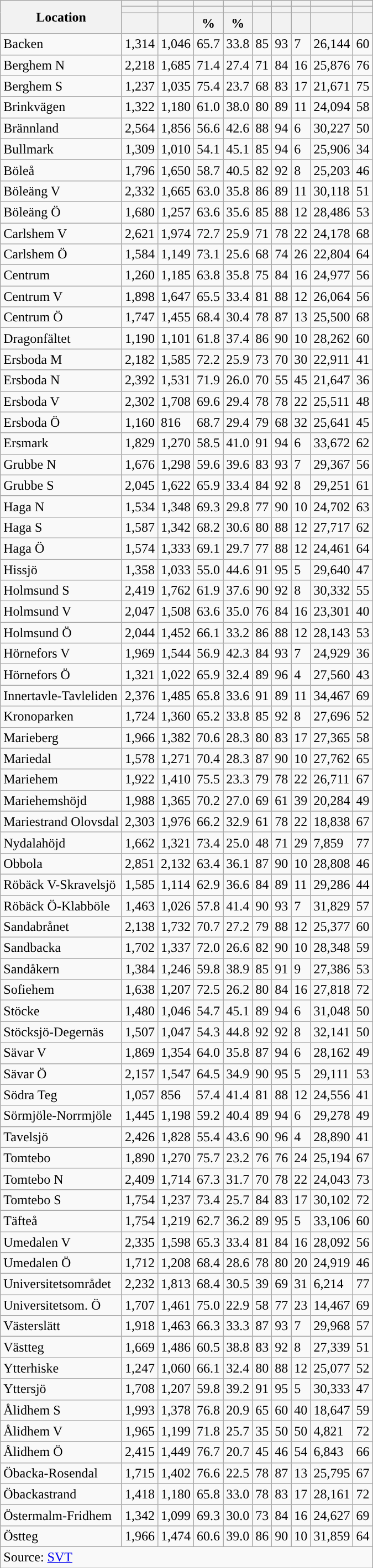<table role="presentation" class="wikitable sortable mw-collapsible mw-collapsed">
<tr>
<th rowspan="3">Location</th>
<th></th>
<th></th>
<th></th>
<th></th>
<th></th>
<th></th>
<th></th>
<th></th>
<th></th>
</tr>
<tr>
<th></th>
<th></th>
<th style="background:"></th>
<th style="background:"></th>
<th></th>
<th></th>
<th></th>
<th></th>
<th></th>
</tr>
<tr>
<th data-sort-type="number"></th>
<th data-sort-type="number"></th>
<th data-sort-type="number">%</th>
<th data-sort-type="number">%</th>
<th data-sort-type="number"></th>
<th data-sort-type="number"></th>
<th data-sort-type="number"></th>
<th data-sort-type="number"></th>
<th data-sort-type="number"></th>
</tr>
<tr>
<td align="left">Backen</td>
<td>1,314</td>
<td>1,046</td>
<td>65.7</td>
<td>33.8</td>
<td>85</td>
<td>93</td>
<td>7</td>
<td>26,144</td>
<td>60</td>
</tr>
<tr>
<td align="left">Berghem N</td>
<td>2,218</td>
<td>1,685</td>
<td>71.4</td>
<td>27.4</td>
<td>71</td>
<td>84</td>
<td>16</td>
<td>25,876</td>
<td>76</td>
</tr>
<tr>
<td align="left">Berghem S</td>
<td>1,237</td>
<td>1,035</td>
<td>75.4</td>
<td>23.7</td>
<td>68</td>
<td>83</td>
<td>17</td>
<td>21,671</td>
<td>75</td>
</tr>
<tr>
<td align="left">Brinkvägen</td>
<td>1,322</td>
<td>1,180</td>
<td>61.0</td>
<td>38.0</td>
<td>80</td>
<td>89</td>
<td>11</td>
<td>24,094</td>
<td>58</td>
</tr>
<tr>
<td align="left">Brännland</td>
<td>2,564</td>
<td>1,856</td>
<td>56.6</td>
<td>42.6</td>
<td>88</td>
<td>94</td>
<td>6</td>
<td>30,227</td>
<td>50</td>
</tr>
<tr>
<td align="left">Bullmark</td>
<td>1,309</td>
<td>1,010</td>
<td>54.1</td>
<td>45.1</td>
<td>85</td>
<td>94</td>
<td>6</td>
<td>25,906</td>
<td>34</td>
</tr>
<tr>
<td align="left">Böleå</td>
<td>1,796</td>
<td>1,650</td>
<td>58.7</td>
<td>40.5</td>
<td>82</td>
<td>92</td>
<td>8</td>
<td>25,203</td>
<td>46</td>
</tr>
<tr>
<td align="left">Böleäng V</td>
<td>2,332</td>
<td>1,665</td>
<td>63.0</td>
<td>35.8</td>
<td>86</td>
<td>89</td>
<td>11</td>
<td>30,118</td>
<td>51</td>
</tr>
<tr>
<td align="left">Böleäng Ö</td>
<td>1,680</td>
<td>1,257</td>
<td>63.6</td>
<td>35.6</td>
<td>85</td>
<td>88</td>
<td>12</td>
<td>28,486</td>
<td>53</td>
</tr>
<tr>
<td align="left">Carlshem V</td>
<td>2,621</td>
<td>1,974</td>
<td>72.7</td>
<td>25.9</td>
<td>71</td>
<td>78</td>
<td>22</td>
<td>24,178</td>
<td>68</td>
</tr>
<tr>
<td align="left">Carlshem Ö</td>
<td>1,584</td>
<td>1,149</td>
<td>73.1</td>
<td>25.6</td>
<td>68</td>
<td>74</td>
<td>26</td>
<td>22,804</td>
<td>64</td>
</tr>
<tr>
<td align="left">Centrum</td>
<td>1,260</td>
<td>1,185</td>
<td>63.8</td>
<td>35.8</td>
<td>75</td>
<td>84</td>
<td>16</td>
<td>24,977</td>
<td>56</td>
</tr>
<tr>
<td align="left">Centrum V</td>
<td>1,898</td>
<td>1,647</td>
<td>65.5</td>
<td>33.4</td>
<td>81</td>
<td>88</td>
<td>12</td>
<td>26,064</td>
<td>56</td>
</tr>
<tr>
<td align="left">Centrum Ö</td>
<td>1,747</td>
<td>1,455</td>
<td>68.4</td>
<td>30.4</td>
<td>78</td>
<td>87</td>
<td>13</td>
<td>25,500</td>
<td>68</td>
</tr>
<tr>
<td align="left">Dragonfältet</td>
<td>1,190</td>
<td>1,101</td>
<td>61.8</td>
<td>37.4</td>
<td>86</td>
<td>90</td>
<td>10</td>
<td>28,262</td>
<td>60</td>
</tr>
<tr>
<td align="left">Ersboda M</td>
<td>2,182</td>
<td>1,585</td>
<td>72.2</td>
<td>25.9</td>
<td>73</td>
<td>70</td>
<td>30</td>
<td>22,911</td>
<td>41</td>
</tr>
<tr>
<td align="left">Ersboda N</td>
<td>2,392</td>
<td>1,531</td>
<td>71.9</td>
<td>26.0</td>
<td>70</td>
<td>55</td>
<td>45</td>
<td>21,647</td>
<td>36</td>
</tr>
<tr>
<td align="left">Ersboda V</td>
<td>2,302</td>
<td>1,708</td>
<td>69.6</td>
<td>29.4</td>
<td>78</td>
<td>78</td>
<td>22</td>
<td>25,511</td>
<td>48</td>
</tr>
<tr>
<td align="left">Ersboda Ö</td>
<td>1,160</td>
<td>816</td>
<td>68.7</td>
<td>29.4</td>
<td>79</td>
<td>68</td>
<td>32</td>
<td>25,641</td>
<td>45</td>
</tr>
<tr>
<td align="left">Ersmark</td>
<td>1,829</td>
<td>1,270</td>
<td>58.5</td>
<td>41.0</td>
<td>91</td>
<td>94</td>
<td>6</td>
<td>33,672</td>
<td>62</td>
</tr>
<tr>
<td align="left">Grubbe N</td>
<td>1,676</td>
<td>1,298</td>
<td>59.6</td>
<td>39.6</td>
<td>83</td>
<td>93</td>
<td>7</td>
<td>29,367</td>
<td>56</td>
</tr>
<tr>
<td align="left">Grubbe S</td>
<td>2,045</td>
<td>1,622</td>
<td>65.9</td>
<td>33.4</td>
<td>84</td>
<td>92</td>
<td>8</td>
<td>29,251</td>
<td>61</td>
</tr>
<tr>
<td align="left">Haga N</td>
<td>1,534</td>
<td>1,348</td>
<td>69.3</td>
<td>29.8</td>
<td>77</td>
<td>90</td>
<td>10</td>
<td>24,702</td>
<td>63</td>
</tr>
<tr>
<td align="left">Haga S</td>
<td>1,587</td>
<td>1,342</td>
<td>68.2</td>
<td>30.6</td>
<td>80</td>
<td>88</td>
<td>12</td>
<td>27,717</td>
<td>62</td>
</tr>
<tr>
<td align="left">Haga Ö</td>
<td>1,574</td>
<td>1,333</td>
<td>69.1</td>
<td>29.7</td>
<td>77</td>
<td>88</td>
<td>12</td>
<td>24,461</td>
<td>64</td>
</tr>
<tr>
<td align="left">Hissjö</td>
<td>1,358</td>
<td>1,033</td>
<td>55.0</td>
<td>44.6</td>
<td>91</td>
<td>95</td>
<td>5</td>
<td>29,640</td>
<td>47</td>
</tr>
<tr>
<td align="left">Holmsund S</td>
<td>2,419</td>
<td>1,762</td>
<td>61.9</td>
<td>37.6</td>
<td>90</td>
<td>92</td>
<td>8</td>
<td>30,332</td>
<td>55</td>
</tr>
<tr>
<td align="left">Holmsund V</td>
<td>2,047</td>
<td>1,508</td>
<td>63.6</td>
<td>35.0</td>
<td>76</td>
<td>84</td>
<td>16</td>
<td>23,301</td>
<td>40</td>
</tr>
<tr>
<td align="left">Holmsund Ö</td>
<td>2,044</td>
<td>1,452</td>
<td>66.1</td>
<td>33.2</td>
<td>86</td>
<td>88</td>
<td>12</td>
<td>28,143</td>
<td>53</td>
</tr>
<tr>
<td align="left">Hörnefors V</td>
<td>1,969</td>
<td>1,544</td>
<td>56.9</td>
<td>42.3</td>
<td>84</td>
<td>93</td>
<td>7</td>
<td>24,929</td>
<td>36</td>
</tr>
<tr>
<td align="left">Hörnefors Ö</td>
<td>1,321</td>
<td>1,022</td>
<td>65.9</td>
<td>32.4</td>
<td>89</td>
<td>96</td>
<td>4</td>
<td>27,560</td>
<td>43</td>
</tr>
<tr>
<td align="left">Innertavle-Tavleliden</td>
<td>2,376</td>
<td>1,485</td>
<td>65.8</td>
<td>33.6</td>
<td>91</td>
<td>89</td>
<td>11</td>
<td>34,467</td>
<td>69</td>
</tr>
<tr>
<td align="left">Kronoparken</td>
<td>1,724</td>
<td>1,360</td>
<td>65.2</td>
<td>33.8</td>
<td>85</td>
<td>92</td>
<td>8</td>
<td>27,696</td>
<td>52</td>
</tr>
<tr>
<td align="left">Marieberg</td>
<td>1,966</td>
<td>1,382</td>
<td>70.6</td>
<td>28.3</td>
<td>80</td>
<td>83</td>
<td>17</td>
<td>27,365</td>
<td>58</td>
</tr>
<tr>
<td align="left">Mariedal</td>
<td>1,578</td>
<td>1,271</td>
<td>70.4</td>
<td>28.3</td>
<td>87</td>
<td>90</td>
<td>10</td>
<td>27,762</td>
<td>65</td>
</tr>
<tr>
<td align="left">Mariehem</td>
<td>1,922</td>
<td>1,410</td>
<td>75.5</td>
<td>23.3</td>
<td>79</td>
<td>78</td>
<td>22</td>
<td>26,711</td>
<td>67</td>
</tr>
<tr>
<td align="left">Mariehemshöjd</td>
<td>1,988</td>
<td>1,365</td>
<td>70.2</td>
<td>27.0</td>
<td>69</td>
<td>61</td>
<td>39</td>
<td>20,284</td>
<td>49</td>
</tr>
<tr>
<td align="left">Mariestrand Olovsdal</td>
<td>2,303</td>
<td>1,976</td>
<td>66.2</td>
<td>32.9</td>
<td>61</td>
<td>78</td>
<td>22</td>
<td>18,838</td>
<td>67</td>
</tr>
<tr>
<td align="left">Nydalahöjd</td>
<td>1,662</td>
<td>1,321</td>
<td>73.4</td>
<td>25.0</td>
<td>48</td>
<td>71</td>
<td>29</td>
<td>7,859</td>
<td>77</td>
</tr>
<tr>
<td align="left">Obbola</td>
<td>2,851</td>
<td>2,132</td>
<td>63.4</td>
<td>36.1</td>
<td>87</td>
<td>90</td>
<td>10</td>
<td>28,808</td>
<td>46</td>
</tr>
<tr>
<td align="left">Röbäck V-Skravelsjö</td>
<td>1,585</td>
<td>1,114</td>
<td>62.9</td>
<td>36.6</td>
<td>84</td>
<td>89</td>
<td>11</td>
<td>29,286</td>
<td>44</td>
</tr>
<tr>
<td align="left">Röbäck Ö-Klabböle</td>
<td>1,463</td>
<td>1,026</td>
<td>57.8</td>
<td>41.4</td>
<td>90</td>
<td>93</td>
<td>7</td>
<td>31,829</td>
<td>57</td>
</tr>
<tr>
<td align="left">Sandabrånet</td>
<td>2,138</td>
<td>1,732</td>
<td>70.7</td>
<td>27.2</td>
<td>79</td>
<td>88</td>
<td>12</td>
<td>25,377</td>
<td>60</td>
</tr>
<tr>
<td align="left">Sandbacka</td>
<td>1,702</td>
<td>1,337</td>
<td>72.0</td>
<td>26.6</td>
<td>82</td>
<td>90</td>
<td>10</td>
<td>28,348</td>
<td>59</td>
</tr>
<tr>
<td align="left">Sandåkern</td>
<td>1,384</td>
<td>1,246</td>
<td>59.8</td>
<td>38.9</td>
<td>85</td>
<td>91</td>
<td>9</td>
<td>27,386</td>
<td>53</td>
</tr>
<tr>
<td align="left">Sofiehem</td>
<td>1,638</td>
<td>1,207</td>
<td>72.5</td>
<td>26.2</td>
<td>80</td>
<td>84</td>
<td>16</td>
<td>27,818</td>
<td>72</td>
</tr>
<tr>
<td align="left">Stöcke</td>
<td>1,480</td>
<td>1,046</td>
<td>54.7</td>
<td>45.1</td>
<td>89</td>
<td>94</td>
<td>6</td>
<td>31,048</td>
<td>50</td>
</tr>
<tr>
<td align="left">Stöcksjö-Degernäs</td>
<td>1,507</td>
<td>1,047</td>
<td>54.3</td>
<td>44.8</td>
<td>92</td>
<td>92</td>
<td>8</td>
<td>32,141</td>
<td>50</td>
</tr>
<tr>
<td align="left">Sävar V</td>
<td>1,869</td>
<td>1,354</td>
<td>64.0</td>
<td>35.8</td>
<td>87</td>
<td>94</td>
<td>6</td>
<td>28,162</td>
<td>49</td>
</tr>
<tr>
<td align="left">Sävar Ö</td>
<td>2,157</td>
<td>1,547</td>
<td>64.5</td>
<td>34.9</td>
<td>90</td>
<td>95</td>
<td>5</td>
<td>29,111</td>
<td>53</td>
</tr>
<tr>
<td align="left">Södra Teg</td>
<td>1,057</td>
<td>856</td>
<td>57.4</td>
<td>41.4</td>
<td>81</td>
<td>88</td>
<td>12</td>
<td>24,556</td>
<td>41</td>
</tr>
<tr>
<td align="left">Sörmjöle-Norrmjöle</td>
<td>1,445</td>
<td>1,198</td>
<td>59.2</td>
<td>40.4</td>
<td>89</td>
<td>94</td>
<td>6</td>
<td>29,278</td>
<td>49</td>
</tr>
<tr>
<td align="left">Tavelsjö</td>
<td>2,426</td>
<td>1,828</td>
<td>55.4</td>
<td>43.6</td>
<td>90</td>
<td>96</td>
<td>4</td>
<td>28,890</td>
<td>41</td>
</tr>
<tr>
<td align="left">Tomtebo</td>
<td>1,890</td>
<td>1,270</td>
<td>75.7</td>
<td>23.2</td>
<td>76</td>
<td>76</td>
<td>24</td>
<td>25,194</td>
<td>67</td>
</tr>
<tr>
<td align="left">Tomtebo N</td>
<td>2,409</td>
<td>1,714</td>
<td>67.3</td>
<td>31.7</td>
<td>70</td>
<td>78</td>
<td>22</td>
<td>24,043</td>
<td>73</td>
</tr>
<tr>
<td align="left">Tomtebo S</td>
<td>1,754</td>
<td>1,237</td>
<td>73.4</td>
<td>25.7</td>
<td>84</td>
<td>83</td>
<td>17</td>
<td>30,102</td>
<td>72</td>
</tr>
<tr>
<td align="left">Täfteå</td>
<td>1,754</td>
<td>1,219</td>
<td>62.7</td>
<td>36.2</td>
<td>89</td>
<td>95</td>
<td>5</td>
<td>33,106</td>
<td>60</td>
</tr>
<tr>
<td align="left">Umedalen V</td>
<td>2,335</td>
<td>1,598</td>
<td>65.3</td>
<td>33.4</td>
<td>81</td>
<td>84</td>
<td>16</td>
<td>28,092</td>
<td>56</td>
</tr>
<tr>
<td align="left">Umedalen Ö</td>
<td>1,712</td>
<td>1,208</td>
<td>68.4</td>
<td>28.6</td>
<td>78</td>
<td>80</td>
<td>20</td>
<td>24,919</td>
<td>46</td>
</tr>
<tr>
<td align="left">Universitetsområdet</td>
<td>2,232</td>
<td>1,813</td>
<td>68.4</td>
<td>30.5</td>
<td>39</td>
<td>69</td>
<td>31</td>
<td>6,214</td>
<td>77</td>
</tr>
<tr>
<td align="left">Universitetsom. Ö</td>
<td>1,707</td>
<td>1,461</td>
<td>75.0</td>
<td>22.9</td>
<td>58</td>
<td>77</td>
<td>23</td>
<td>14,467</td>
<td>69</td>
</tr>
<tr>
<td align="left">Västerslätt</td>
<td>1,918</td>
<td>1,463</td>
<td>66.3</td>
<td>33.3</td>
<td>87</td>
<td>93</td>
<td>7</td>
<td>29,968</td>
<td>57</td>
</tr>
<tr>
<td align="left">Västteg</td>
<td>1,669</td>
<td>1,486</td>
<td>60.5</td>
<td>38.8</td>
<td>83</td>
<td>92</td>
<td>8</td>
<td>27,339</td>
<td>51</td>
</tr>
<tr>
<td align="left">Ytterhiske</td>
<td>1,247</td>
<td>1,060</td>
<td>66.1</td>
<td>32.4</td>
<td>80</td>
<td>88</td>
<td>12</td>
<td>25,077</td>
<td>52</td>
</tr>
<tr>
<td align="left">Yttersjö</td>
<td>1,708</td>
<td>1,207</td>
<td>59.8</td>
<td>39.2</td>
<td>91</td>
<td>95</td>
<td>5</td>
<td>30,333</td>
<td>47</td>
</tr>
<tr>
<td align="left">Ålidhem S</td>
<td>1,993</td>
<td>1,378</td>
<td>76.8</td>
<td>20.9</td>
<td>65</td>
<td>60</td>
<td>40</td>
<td>18,647</td>
<td>59</td>
</tr>
<tr>
<td align="left">Ålidhem V</td>
<td>1,965</td>
<td>1,199</td>
<td>71.8</td>
<td>25.7</td>
<td>35</td>
<td>50</td>
<td>50</td>
<td>4,821</td>
<td>72</td>
</tr>
<tr>
<td align="left">Ålidhem Ö</td>
<td>2,415</td>
<td>1,449</td>
<td>76.7</td>
<td>20.7</td>
<td>45</td>
<td>46</td>
<td>54</td>
<td>6,843</td>
<td>66</td>
</tr>
<tr>
<td align="left">Öbacka-Rosendal</td>
<td>1,715</td>
<td>1,402</td>
<td>76.6</td>
<td>22.5</td>
<td>78</td>
<td>87</td>
<td>13</td>
<td>25,795</td>
<td>67</td>
</tr>
<tr>
<td align="left">Öbackastrand</td>
<td>1,418</td>
<td>1,180</td>
<td>65.8</td>
<td>33.0</td>
<td>78</td>
<td>83</td>
<td>17</td>
<td>28,161</td>
<td>72</td>
</tr>
<tr>
<td align="left">Östermalm-Fridhem</td>
<td>1,342</td>
<td>1,099</td>
<td>69.3</td>
<td>30.0</td>
<td>73</td>
<td>84</td>
<td>16</td>
<td>24,627</td>
<td>69</td>
</tr>
<tr>
<td align="left">Östteg</td>
<td>1,966</td>
<td>1,474</td>
<td>60.6</td>
<td>39.0</td>
<td>86</td>
<td>90</td>
<td>10</td>
<td>31,859</td>
<td>64</td>
</tr>
<tr>
<td colspan="10" align="left">Source: <a href='#'>SVT</a></td>
</tr>
</table>
